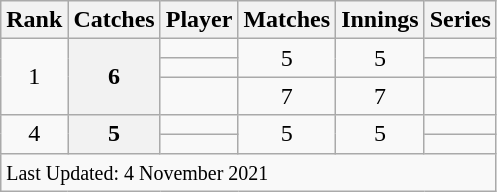<table class="wikitable plainrowheaders sortable">
<tr>
<th scope=col>Rank</th>
<th scope=col>Catches</th>
<th scope=col>Player</th>
<th scope=col>Matches</th>
<th scope=col>Innings</th>
<th scope=col>Series</th>
</tr>
<tr>
<td align=center rowspan=3>1</td>
<th scope=row style=text-align:center; rowspan=3>6</th>
<td> </td>
<td align=center rowspan=2>5</td>
<td align=center rowspan=2>5</td>
<td></td>
</tr>
<tr>
<td> </td>
<td></td>
</tr>
<tr>
<td> </td>
<td align=center>7</td>
<td align=center>7</td>
<td></td>
</tr>
<tr>
<td align=center rowspan=2>4</td>
<th scope=row style=text-align:center; rowspan=2>5</th>
<td> </td>
<td align=center rowspan=2>5</td>
<td align=center rowspan=2>5</td>
<td></td>
</tr>
<tr>
<td> </td>
<td></td>
</tr>
<tr class=sortbottom>
<td colspan=6><small>Last Updated: 4 November 2021</small></td>
</tr>
</table>
